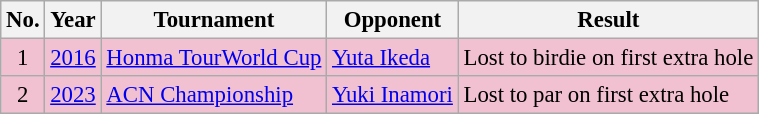<table class="wikitable" style="font-size:95%;">
<tr>
<th>No.</th>
<th>Year</th>
<th>Tournament</th>
<th>Opponent</th>
<th>Result</th>
</tr>
<tr style="background:#F2C1D1;">
<td align=center>1</td>
<td><a href='#'>2016</a></td>
<td><a href='#'>Honma TourWorld Cup</a></td>
<td> <a href='#'>Yuta Ikeda</a></td>
<td>Lost to birdie on first extra hole</td>
</tr>
<tr style="background:#F2C1D1;">
<td align=center>2</td>
<td><a href='#'>2023</a></td>
<td><a href='#'>ACN Championship</a></td>
<td> <a href='#'>Yuki Inamori</a></td>
<td>Lost to par on first extra hole</td>
</tr>
</table>
